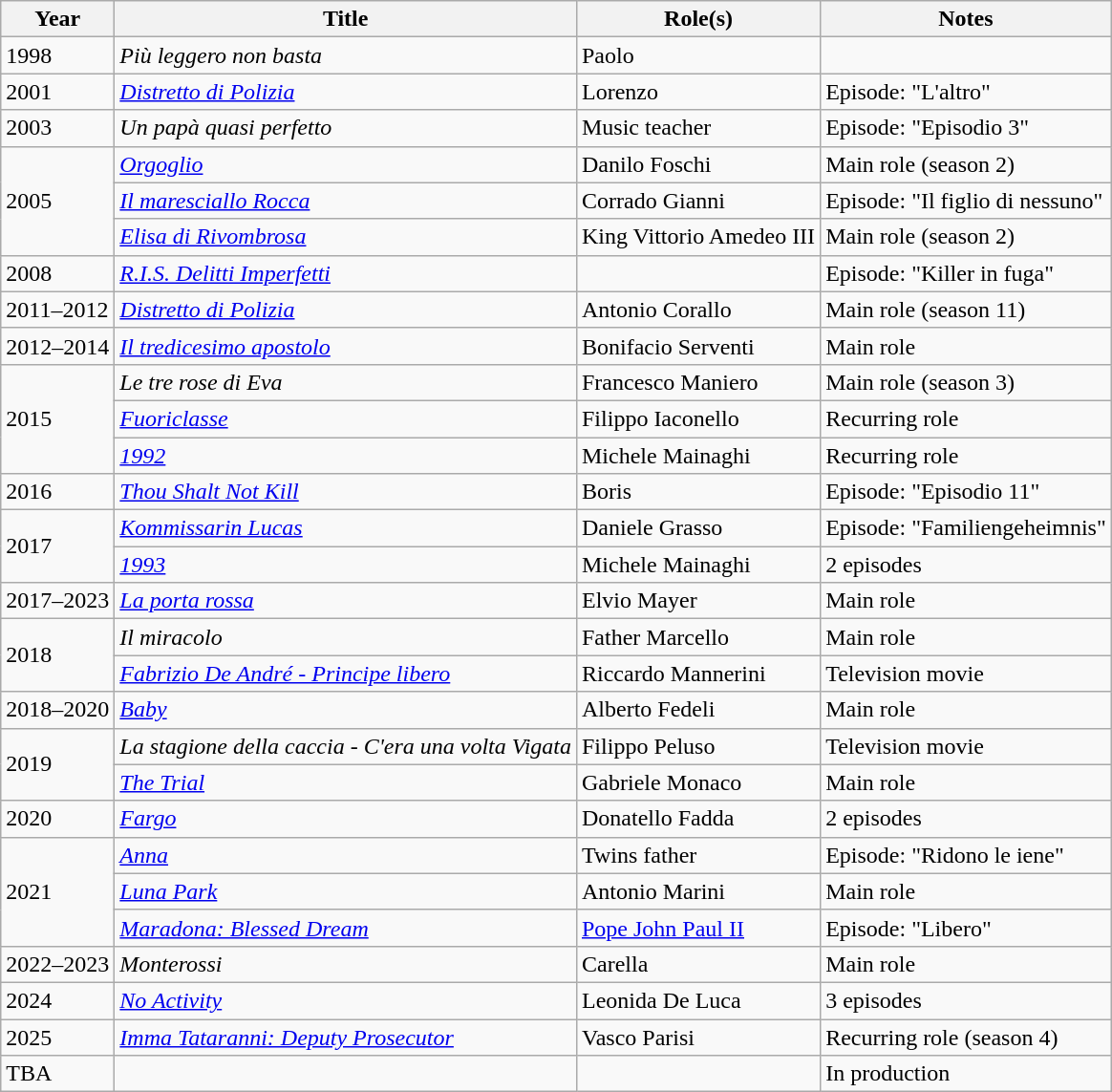<table class="wikitable plainrowheaders sortable">
<tr>
<th scope="col">Year</th>
<th scope="col">Title</th>
<th scope="col">Role(s)</th>
<th scope="col" class="unsortable">Notes</th>
</tr>
<tr>
<td>1998</td>
<td><em>Più leggero non basta</em></td>
<td>Paolo</td>
<td></td>
</tr>
<tr>
<td>2001</td>
<td><em><a href='#'>Distretto di Polizia</a></em></td>
<td>Lorenzo</td>
<td>Episode: "L'altro"</td>
</tr>
<tr>
<td>2003</td>
<td><em>Un papà quasi perfetto</em></td>
<td>Music teacher</td>
<td>Episode: "Episodio 3"</td>
</tr>
<tr>
<td rowspan="3">2005</td>
<td><em><a href='#'>Orgoglio</a></em></td>
<td>Danilo Foschi</td>
<td>Main role (season 2)</td>
</tr>
<tr>
<td><em><a href='#'>Il maresciallo Rocca</a></em></td>
<td>Corrado Gianni</td>
<td>Episode: "Il figlio di nessuno"</td>
</tr>
<tr>
<td><em><a href='#'>Elisa di Rivombrosa</a></em></td>
<td>King Vittorio Amedeo III</td>
<td>Main role (season 2)</td>
</tr>
<tr>
<td>2008</td>
<td><em><a href='#'>R.I.S. Delitti Imperfetti</a></em></td>
<td></td>
<td>Episode: "Killer in fuga"</td>
</tr>
<tr>
<td>2011–2012</td>
<td><em><a href='#'>Distretto di Polizia</a></em></td>
<td>Antonio Corallo</td>
<td>Main role (season 11)</td>
</tr>
<tr>
<td>2012–2014</td>
<td><em><a href='#'>Il tredicesimo apostolo</a></em></td>
<td>Bonifacio Serventi</td>
<td>Main role</td>
</tr>
<tr>
<td rowspan="3">2015</td>
<td><em>Le tre rose di Eva</em></td>
<td>Francesco Maniero</td>
<td>Main role (season 3)</td>
</tr>
<tr>
<td><em><a href='#'>Fuoriclasse</a></em></td>
<td>Filippo Iaconello</td>
<td>Recurring role</td>
</tr>
<tr>
<td><em><a href='#'>1992</a></em></td>
<td>Michele Mainaghi</td>
<td>Recurring role</td>
</tr>
<tr>
<td>2016</td>
<td><em><a href='#'>Thou Shalt Not Kill</a></em></td>
<td>Boris</td>
<td>Episode: "Episodio 11"</td>
</tr>
<tr>
<td rowspan="2">2017</td>
<td><em><a href='#'>Kommissarin Lucas</a></em></td>
<td>Daniele Grasso</td>
<td>Episode: "Familiengeheimnis"</td>
</tr>
<tr>
<td><em><a href='#'>1993</a></em></td>
<td>Michele Mainaghi</td>
<td>2 episodes</td>
</tr>
<tr>
<td>2017–2023</td>
<td><em><a href='#'>La porta rossa</a></em></td>
<td>Elvio Mayer</td>
<td>Main role</td>
</tr>
<tr>
<td rowspan="2">2018</td>
<td><em>Il miracolo</em></td>
<td>Father Marcello</td>
<td>Main role</td>
</tr>
<tr>
<td><em><a href='#'>Fabrizio De André - Principe libero</a></em></td>
<td>Riccardo Mannerini</td>
<td>Television movie</td>
</tr>
<tr>
<td>2018–2020</td>
<td><em><a href='#'>Baby</a></em></td>
<td>Alberto Fedeli</td>
<td>Main role</td>
</tr>
<tr>
<td rowspan="2">2019</td>
<td><em>La stagione della caccia - C'era una volta Vigata</em></td>
<td>Filippo Peluso</td>
<td>Television movie</td>
</tr>
<tr>
<td><em><a href='#'>The Trial</a></em></td>
<td>Gabriele Monaco</td>
<td>Main role</td>
</tr>
<tr>
<td>2020</td>
<td><em><a href='#'>Fargo</a></em></td>
<td>Donatello Fadda</td>
<td>2 episodes</td>
</tr>
<tr>
<td rowspan="3">2021</td>
<td><em><a href='#'>Anna</a></em></td>
<td>Twins father</td>
<td>Episode: "Ridono le iene"</td>
</tr>
<tr>
<td><em><a href='#'>Luna Park</a></em></td>
<td>Antonio Marini</td>
<td>Main role</td>
</tr>
<tr>
<td><em><a href='#'>Maradona: Blessed Dream</a></em></td>
<td><a href='#'>Pope John Paul II</a></td>
<td>Episode: "Libero"</td>
</tr>
<tr>
<td>2022–2023</td>
<td><em>Monterossi</em></td>
<td>Carella</td>
<td>Main role</td>
</tr>
<tr>
<td>2024</td>
<td><em><a href='#'>No Activity</a></em></td>
<td>Leonida De Luca</td>
<td>3 episodes</td>
</tr>
<tr>
<td>2025</td>
<td><em><a href='#'>Imma Tataranni: Deputy Prosecutor</a></em></td>
<td>Vasco Parisi</td>
<td>Recurring role (season 4)</td>
</tr>
<tr>
<td>TBA</td>
<td></td>
<td></td>
<td>In production</td>
</tr>
</table>
